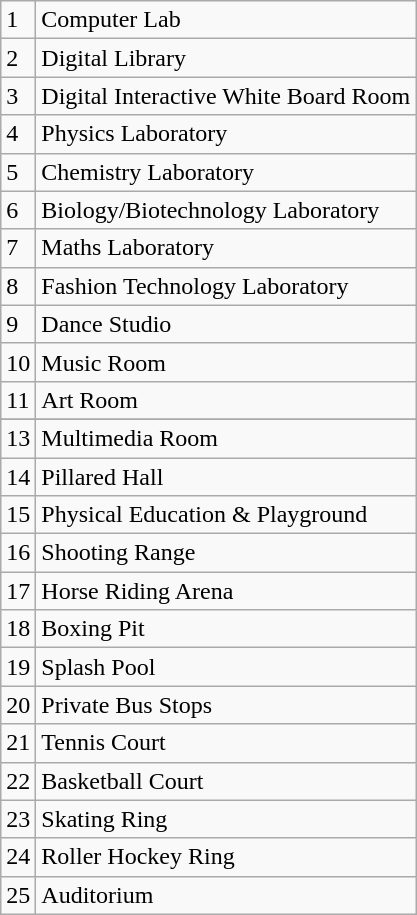<table class="wikitable">
<tr>
<td>1</td>
<td>Computer Lab</td>
</tr>
<tr>
<td>2</td>
<td>Digital Library</td>
</tr>
<tr>
<td>3</td>
<td>Digital Interactive White Board Room</td>
</tr>
<tr>
<td>4</td>
<td>Physics Laboratory</td>
</tr>
<tr>
<td>5</td>
<td>Chemistry Laboratory</td>
</tr>
<tr>
<td>6</td>
<td>Biology/Biotechnology Laboratory</td>
</tr>
<tr>
<td>7</td>
<td>Maths Laboratory</td>
</tr>
<tr>
<td>8</td>
<td>Fashion Technology Laboratory</td>
</tr>
<tr>
<td>9</td>
<td>Dance Studio</td>
</tr>
<tr>
<td>10</td>
<td>Music Room</td>
</tr>
<tr>
<td>11</td>
<td>Art Room</td>
</tr>
<tr>
</tr>
<tr 12 || Gymnasium>
</tr>
<tr>
<td>13</td>
<td>Multimedia Room</td>
</tr>
<tr>
<td>14</td>
<td>Pillared Hall</td>
</tr>
<tr>
<td>15</td>
<td>Physical Education & Playground</td>
</tr>
<tr>
<td>16</td>
<td>Shooting Range</td>
</tr>
<tr>
<td>17</td>
<td>Horse Riding Arena</td>
</tr>
<tr>
<td>18</td>
<td>Boxing Pit</td>
</tr>
<tr>
<td>19</td>
<td>Splash Pool</td>
</tr>
<tr>
<td>20</td>
<td>Private Bus Stops</td>
</tr>
<tr>
<td>21</td>
<td>Tennis Court</td>
</tr>
<tr>
<td>22</td>
<td>Basketball Court</td>
</tr>
<tr>
<td>23</td>
<td>Skating Ring</td>
</tr>
<tr>
<td>24</td>
<td>Roller Hockey Ring</td>
</tr>
<tr>
<td>25</td>
<td>Auditorium</td>
</tr>
</table>
